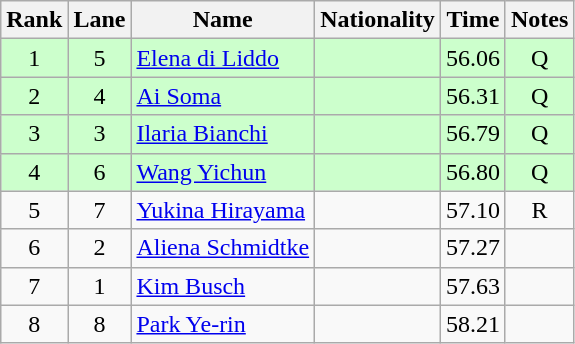<table class="wikitable sortable" style="text-align:center">
<tr>
<th>Rank</th>
<th>Lane</th>
<th>Name</th>
<th>Nationality</th>
<th>Time</th>
<th>Notes</th>
</tr>
<tr bgcolor=ccffcc>
<td>1</td>
<td>5</td>
<td align=left><a href='#'>Elena di Liddo</a></td>
<td align=left></td>
<td>56.06</td>
<td>Q</td>
</tr>
<tr bgcolor=ccffcc>
<td>2</td>
<td>4</td>
<td align=left><a href='#'>Ai Soma</a></td>
<td align=left></td>
<td>56.31</td>
<td>Q</td>
</tr>
<tr bgcolor=ccffcc>
<td>3</td>
<td>3</td>
<td align=left><a href='#'>Ilaria Bianchi</a></td>
<td align=left></td>
<td>56.79</td>
<td>Q</td>
</tr>
<tr bgcolor=ccffcc>
<td>4</td>
<td>6</td>
<td align=left><a href='#'>Wang Yichun</a></td>
<td align=left></td>
<td>56.80</td>
<td>Q</td>
</tr>
<tr>
<td>5</td>
<td>7</td>
<td align=left><a href='#'>Yukina Hirayama</a></td>
<td align=left></td>
<td>57.10</td>
<td>R</td>
</tr>
<tr>
<td>6</td>
<td>2</td>
<td align=left><a href='#'>Aliena Schmidtke</a></td>
<td align=left></td>
<td>57.27</td>
<td></td>
</tr>
<tr>
<td>7</td>
<td>1</td>
<td align=left><a href='#'>Kim Busch</a></td>
<td align=left></td>
<td>57.63</td>
<td></td>
</tr>
<tr>
<td>8</td>
<td>8</td>
<td align=left><a href='#'>Park Ye-rin</a></td>
<td align=left></td>
<td>58.21</td>
<td></td>
</tr>
</table>
